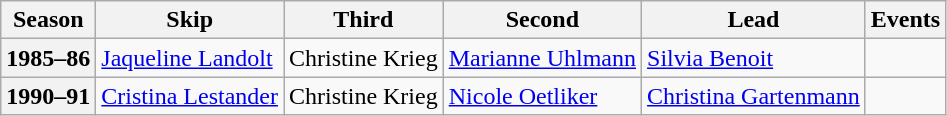<table class="wikitable">
<tr>
<th scope="col">Season</th>
<th scope="col">Skip</th>
<th scope="col">Third</th>
<th scope="col">Second</th>
<th scope="col">Lead</th>
<th scope="col">Events</th>
</tr>
<tr>
<th scope="row">1985–86</th>
<td><a href='#'>Jaqueline Landolt</a></td>
<td>Christine Krieg</td>
<td><a href='#'>Marianne Uhlmann</a></td>
<td><a href='#'>Silvia Benoit</a></td>
<td> </td>
</tr>
<tr>
<th scope="row">1990–91</th>
<td><a href='#'>Cristina Lestander</a></td>
<td>Christine Krieg</td>
<td><a href='#'>Nicole Oetliker</a></td>
<td><a href='#'>Christina Gartenmann</a></td>
<td> </td>
</tr>
</table>
